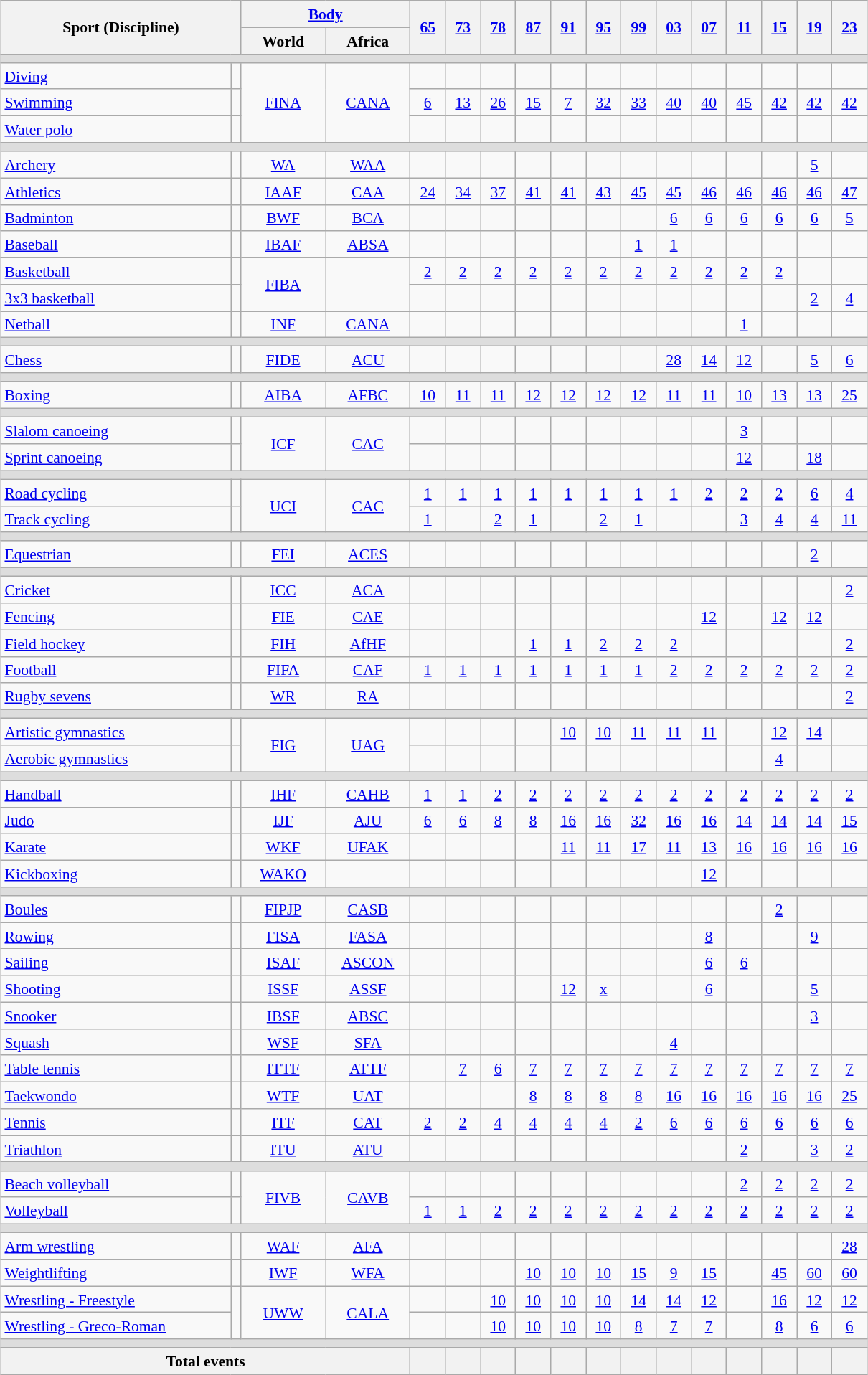<table class="wikitable" style="margin:0.5em auto;font-size:90%;line-height:1.25;text-align:center">
<tr>
<th rowspan=2 colspan=2 style="width:15em">Sport (Discipline)</th>
<th colspan=2><a href='#'>Body</a></th>
<th rowspan=2 style="width:1.80em"><a href='#'>65</a></th>
<th rowspan=2 style="width:1.80em"><a href='#'>73</a></th>
<th rowspan=2 style="width:1.80em"><a href='#'>78</a></th>
<th rowspan=2 style="width:1.80em"><a href='#'>87</a></th>
<th rowspan=2 style="width:1.80em"><a href='#'>91</a></th>
<th rowspan=2 style="width:1.80em"><a href='#'>95</a></th>
<th rowspan=2 style="width:1.80em"><a href='#'>99</a></th>
<th rowspan=2 style="width:1.80em"><a href='#'>03</a></th>
<th rowspan=2 style="width:1.80em"><a href='#'>07</a></th>
<th rowspan=2 style="width:1.80em"><a href='#'>11</a></th>
<th rowspan=2 style="width:1.80em"><a href='#'>15</a></th>
<th rowspan=2 style="width:1.80em"><a href='#'>19</a></th>
<th rowspan=2 style="width:1.80em"><a href='#'>23</a></th>
</tr>
<tr>
<th style="width:5em">World</th>
<th style="width:5em">Africa</th>
</tr>
<tr bgcolor="#DDDDDD">
<td colspan=30 style="font-size:0.2em;line-height:1"> </td>
</tr>
<tr>
<td style="text-align:left;white-space:nowrap"><a href='#'>Diving</a></td>
<td></td>
<td rowspan=3><a href='#'>FINA</a></td>
<td rowspan=3><a href='#'>CANA</a></td>
<td></td>
<td></td>
<td></td>
<td></td>
<td></td>
<td><a href='#'></a></td>
<td></td>
<td></td>
<td></td>
<td></td>
<td></td>
<td></td>
<td></td>
</tr>
<tr>
<td style="text-align:left;white-space:nowrap"><a href='#'>Swimming</a></td>
<td></td>
<td><a href='#'>6</a></td>
<td><a href='#'>13</a></td>
<td><a href='#'>26</a></td>
<td><a href='#'>15</a></td>
<td><a href='#'>7</a></td>
<td><a href='#'>32</a></td>
<td><a href='#'>33</a></td>
<td><a href='#'>40</a></td>
<td><a href='#'>40</a></td>
<td><a href='#'>45</a></td>
<td><a href='#'>42</a></td>
<td><a href='#'>42</a></td>
<td><a href='#'>42</a></td>
</tr>
<tr>
<td style="text-align:left;white-space:nowrap"><a href='#'>Water polo</a></td>
<td></td>
<td></td>
<td></td>
<td></td>
<td></td>
<td></td>
<td></td>
<td></td>
<td></td>
<td></td>
<td></td>
<td></td>
<td></td>
<td></td>
</tr>
<tr bgcolor="#DDDDDD">
<td colspan=30 style="font-size:0.2em;line-height:1"> </td>
</tr>
<tr>
<td style="text-align:left;white-space:nowrap"><a href='#'>Archery</a></td>
<td></td>
<td><a href='#'>WA</a></td>
<td><a href='#'>WAA</a></td>
<td></td>
<td></td>
<td></td>
<td></td>
<td></td>
<td></td>
<td></td>
<td></td>
<td></td>
<td></td>
<td></td>
<td><a href='#'>5</a></td>
<td></td>
</tr>
<tr>
<td style="text-align:left;white-space:nowrap"><a href='#'>Athletics</a></td>
<td></td>
<td><a href='#'>IAAF</a></td>
<td><a href='#'>CAA</a></td>
<td><a href='#'>24</a></td>
<td><a href='#'>34</a></td>
<td><a href='#'>37</a></td>
<td><a href='#'>41</a></td>
<td><a href='#'>41</a></td>
<td><a href='#'>43</a></td>
<td><a href='#'>45</a></td>
<td><a href='#'>45</a></td>
<td><a href='#'>46</a></td>
<td><a href='#'>46</a></td>
<td><a href='#'>46</a></td>
<td><a href='#'>46</a></td>
<td><a href='#'>47</a></td>
</tr>
<tr>
<td style="text-align:left;white-space:nowrap"><a href='#'>Badminton</a></td>
<td></td>
<td><a href='#'>BWF</a></td>
<td><a href='#'>BCA</a></td>
<td></td>
<td></td>
<td></td>
<td></td>
<td></td>
<td></td>
<td></td>
<td><a href='#'>6</a></td>
<td><a href='#'>6</a></td>
<td><a href='#'>6</a></td>
<td><a href='#'>6</a></td>
<td><a href='#'>6</a></td>
<td><a href='#'>5</a></td>
</tr>
<tr>
<td style="text-align:left;white-space:nowrap"><a href='#'>Baseball</a></td>
<td></td>
<td><a href='#'>IBAF</a></td>
<td><a href='#'>ABSA</a></td>
<td></td>
<td></td>
<td></td>
<td></td>
<td></td>
<td></td>
<td><a href='#'>1</a></td>
<td><a href='#'>1</a></td>
<td></td>
<td></td>
<td></td>
<td></td>
<td></td>
</tr>
<tr>
<td style="text-align:left;white-space:nowrap"><a href='#'>Basketball</a></td>
<td></td>
<td rowspan=2><a href='#'>FIBA</a></td>
<td rowspan=2></td>
<td><a href='#'>2</a></td>
<td><a href='#'>2</a></td>
<td><a href='#'>2</a></td>
<td><a href='#'>2</a></td>
<td><a href='#'>2</a></td>
<td><a href='#'>2</a></td>
<td><a href='#'>2</a></td>
<td><a href='#'>2</a></td>
<td><a href='#'>2</a></td>
<td><a href='#'>2</a></td>
<td><a href='#'>2</a></td>
<td></td>
<td></td>
</tr>
<tr>
<td style="text-align:left;white-space:nowrap"><a href='#'>3x3 basketball</a></td>
<td></td>
<td></td>
<td></td>
<td></td>
<td></td>
<td></td>
<td></td>
<td></td>
<td></td>
<td></td>
<td></td>
<td></td>
<td><a href='#'>2</a></td>
<td><a href='#'>4</a></td>
</tr>
<tr>
<td style="text-align:left;white-space:nowrap"><a href='#'>Netball</a></td>
<td></td>
<td><a href='#'>INF</a></td>
<td><a href='#'>CANA</a></td>
<td></td>
<td></td>
<td></td>
<td></td>
<td></td>
<td><a href='#'></a></td>
<td><a href='#'></a></td>
<td></td>
<td></td>
<td><a href='#'>1</a></td>
<td></td>
<td></td>
<td></td>
</tr>
<tr bgcolor="#DDDDDD">
<td colspan=30 style="font-size:0.2em;line-height:1"> </td>
</tr>
<tr>
<td style="text-align:left;white-space:nowrap"><a href='#'>Chess</a></td>
<td></td>
<td><a href='#'>FIDE</a></td>
<td><a href='#'>ACU</a></td>
<td></td>
<td></td>
<td></td>
<td></td>
<td></td>
<td></td>
<td></td>
<td><a href='#'>28</a></td>
<td><a href='#'>14</a></td>
<td><a href='#'>12</a></td>
<td></td>
<td><a href='#'>5</a></td>
<td><a href='#'>6</a></td>
</tr>
<tr bgcolor="#DDDDDD">
<td colspan=30 style="font-size:0.2em;line-height:1"> </td>
</tr>
<tr>
<td style="text-align:left;white-space:nowrap"><a href='#'>Boxing</a></td>
<td></td>
<td><a href='#'>AIBA</a></td>
<td><a href='#'>AFBC</a></td>
<td><a href='#'>10</a></td>
<td><a href='#'>11</a></td>
<td><a href='#'>11</a></td>
<td><a href='#'>12</a></td>
<td><a href='#'>12</a></td>
<td><a href='#'>12</a></td>
<td><a href='#'>12</a></td>
<td><a href='#'>11</a></td>
<td><a href='#'>11</a></td>
<td><a href='#'>10</a></td>
<td><a href='#'>13</a></td>
<td><a href='#'>13</a></td>
<td><a href='#'>25</a></td>
</tr>
<tr bgcolor="#DDDDDD">
<td colspan=30 style="font-size:0.2em;line-height:1"> </td>
</tr>
<tr>
<td style="text-align:left;white-space:nowrap"><a href='#'>Slalom canoeing</a></td>
<td></td>
<td rowspan=2><a href='#'>ICF</a></td>
<td rowspan=2><a href='#'>CAC</a></td>
<td></td>
<td></td>
<td></td>
<td></td>
<td></td>
<td></td>
<td></td>
<td></td>
<td></td>
<td><a href='#'>3</a></td>
<td></td>
<td></td>
<td></td>
</tr>
<tr>
<td style="text-align:left;white-space:nowrap"><a href='#'>Sprint canoeing</a></td>
<td></td>
<td></td>
<td></td>
<td></td>
<td></td>
<td></td>
<td></td>
<td></td>
<td></td>
<td></td>
<td><a href='#'>12</a></td>
<td></td>
<td><a href='#'>18</a></td>
<td></td>
</tr>
<tr bgcolor="#DDDDDD">
<td colspan=30 style="font-size:0.2em;line-height:1"> </td>
</tr>
<tr>
<td style="text-align:left;white-space:nowrap"><a href='#'>Road cycling</a></td>
<td></td>
<td rowspan=2><a href='#'>UCI</a></td>
<td rowspan=2><a href='#'>CAC</a></td>
<td><a href='#'>1</a></td>
<td><a href='#'>1</a></td>
<td><a href='#'>1</a></td>
<td><a href='#'>1</a></td>
<td><a href='#'>1</a></td>
<td><a href='#'>1</a></td>
<td><a href='#'>1</a></td>
<td><a href='#'>1</a></td>
<td><a href='#'>2</a></td>
<td><a href='#'>2</a></td>
<td><a href='#'>2</a></td>
<td><a href='#'>6</a></td>
<td><a href='#'>4</a></td>
</tr>
<tr>
<td style="text-align:left;white-space:nowrap"><a href='#'>Track cycling</a></td>
<td></td>
<td><a href='#'>1</a></td>
<td></td>
<td><a href='#'>2</a></td>
<td><a href='#'>1</a></td>
<td></td>
<td><a href='#'>2</a></td>
<td><a href='#'>1</a></td>
<td></td>
<td></td>
<td><a href='#'>3</a></td>
<td><a href='#'>4</a></td>
<td><a href='#'>4</a></td>
<td><a href='#'>11</a></td>
</tr>
<tr bgcolor="#DDDDDD">
<td colspan=30 style="font-size:0.2em;line-height:1"> </td>
</tr>
<tr>
<td style="text-align:left;white-space:nowrap"><a href='#'>Equestrian</a></td>
<td></td>
<td><a href='#'>FEI</a></td>
<td><a href='#'>ACES</a></td>
<td></td>
<td></td>
<td></td>
<td></td>
<td></td>
<td></td>
<td></td>
<td></td>
<td></td>
<td></td>
<td></td>
<td><a href='#'>2</a></td>
<td></td>
</tr>
<tr bgcolor="#DDDDDD">
<td colspan=30 style="font-size:0.2em;line-height:1"> </td>
</tr>
<tr>
<td style="text-align:left;white-space:nowrap"><a href='#'>Cricket</a></td>
<td></td>
<td><a href='#'>ICC</a></td>
<td><a href='#'>ACA</a></td>
<td></td>
<td></td>
<td></td>
<td></td>
<td></td>
<td></td>
<td></td>
<td></td>
<td></td>
<td></td>
<td></td>
<td></td>
<td><a href='#'>2</a></td>
</tr>
<tr>
<td style="text-align:left;white-space:nowrap"><a href='#'>Fencing</a></td>
<td></td>
<td><a href='#'>FIE</a></td>
<td><a href='#'>CAE</a></td>
<td></td>
<td></td>
<td></td>
<td></td>
<td></td>
<td></td>
<td></td>
<td></td>
<td><a href='#'>12</a></td>
<td></td>
<td><a href='#'>12</a></td>
<td><a href='#'>12</a></td>
<td></td>
</tr>
<tr>
<td style="text-align:left;white-space:nowrap"><a href='#'>Field hockey</a></td>
<td></td>
<td><a href='#'>FIH</a></td>
<td><a href='#'>AfHF</a></td>
<td></td>
<td></td>
<td></td>
<td><a href='#'>1</a></td>
<td><a href='#'>1</a></td>
<td><a href='#'>2</a></td>
<td><a href='#'>2</a></td>
<td><a href='#'>2</a></td>
<td></td>
<td></td>
<td></td>
<td></td>
<td><a href='#'>2</a></td>
</tr>
<tr>
<td style="text-align:left;white-space:nowrap"><a href='#'>Football</a></td>
<td></td>
<td><a href='#'>FIFA</a></td>
<td><a href='#'>CAF</a></td>
<td><a href='#'>1</a></td>
<td><a href='#'>1</a></td>
<td><a href='#'>1</a></td>
<td><a href='#'>1</a></td>
<td><a href='#'>1</a></td>
<td><a href='#'>1</a></td>
<td><a href='#'>1</a></td>
<td><a href='#'>2</a></td>
<td><a href='#'>2</a></td>
<td><a href='#'>2</a></td>
<td><a href='#'>2</a></td>
<td><a href='#'>2</a></td>
<td><a href='#'>2</a></td>
</tr>
<tr>
<td style="text-align:left;white-space:nowrap"><a href='#'>Rugby sevens</a></td>
<td></td>
<td><a href='#'>WR</a></td>
<td><a href='#'>RA</a></td>
<td></td>
<td></td>
<td></td>
<td></td>
<td></td>
<td></td>
<td></td>
<td></td>
<td></td>
<td></td>
<td></td>
<td></td>
<td><a href='#'>2</a></td>
</tr>
<tr bgcolor="#DDDDDD">
<td colspan=30 style="font-size:0.2em;line-height:1"> </td>
</tr>
<tr>
<td style="text-align:left;white-space:nowrap"><a href='#'>Artistic gymnastics</a></td>
<td></td>
<td rowspan=2><a href='#'>FIG</a></td>
<td rowspan=2><a href='#'>UAG</a></td>
<td></td>
<td></td>
<td></td>
<td></td>
<td><a href='#'>10</a></td>
<td><a href='#'>10</a></td>
<td><a href='#'>11</a></td>
<td><a href='#'>11</a></td>
<td><a href='#'>11</a></td>
<td></td>
<td><a href='#'>12</a></td>
<td><a href='#'>14</a></td>
<td></td>
</tr>
<tr>
<td style="text-align:left;white-space:nowrap"><a href='#'>Aerobic gymnastics</a></td>
<td></td>
<td></td>
<td></td>
<td></td>
<td></td>
<td></td>
<td></td>
<td></td>
<td></td>
<td></td>
<td></td>
<td><a href='#'>4</a></td>
<td></td>
<td></td>
</tr>
<tr bgcolor="#DDDDDD">
<td colspan=30 style="font-size:0.2em;line-height:1"> </td>
</tr>
<tr>
<td style="text-align:left;white-space:nowrap"><a href='#'>Handball</a></td>
<td></td>
<td><a href='#'>IHF</a></td>
<td><a href='#'>CAHB</a></td>
<td><a href='#'>1</a></td>
<td><a href='#'>1</a></td>
<td><a href='#'>2</a></td>
<td><a href='#'>2</a></td>
<td><a href='#'>2</a></td>
<td><a href='#'>2</a></td>
<td><a href='#'>2</a></td>
<td><a href='#'>2</a></td>
<td><a href='#'>2</a></td>
<td><a href='#'>2</a></td>
<td><a href='#'>2</a></td>
<td><a href='#'>2</a></td>
<td><a href='#'>2</a></td>
</tr>
<tr>
<td style="text-align:left;white-space:nowrap"><a href='#'>Judo</a></td>
<td></td>
<td><a href='#'>IJF</a></td>
<td><a href='#'>AJU</a></td>
<td><a href='#'>6</a></td>
<td><a href='#'>6</a></td>
<td><a href='#'>8</a></td>
<td><a href='#'>8</a></td>
<td><a href='#'>16</a></td>
<td><a href='#'>16</a></td>
<td><a href='#'>32</a></td>
<td><a href='#'>16</a></td>
<td><a href='#'>16</a></td>
<td><a href='#'>14</a></td>
<td><a href='#'>14</a></td>
<td><a href='#'>14</a></td>
<td><a href='#'>15</a></td>
</tr>
<tr>
<td style="text-align:left;white-space:nowrap"><a href='#'>Karate</a></td>
<td></td>
<td><a href='#'>WKF</a></td>
<td><a href='#'>UFAK</a></td>
<td></td>
<td></td>
<td></td>
<td></td>
<td><a href='#'>11</a></td>
<td><a href='#'>11</a></td>
<td><a href='#'>17</a></td>
<td><a href='#'>11</a></td>
<td><a href='#'>13</a></td>
<td><a href='#'>16</a></td>
<td><a href='#'>16</a></td>
<td><a href='#'>16</a></td>
<td><a href='#'>16</a></td>
</tr>
<tr>
<td style="text-align:left;white-space:nowrap"><a href='#'>Kickboxing</a></td>
<td></td>
<td><a href='#'>WAKO</a></td>
<td></td>
<td></td>
<td></td>
<td></td>
<td></td>
<td></td>
<td></td>
<td></td>
<td></td>
<td><a href='#'>12</a></td>
<td></td>
<td></td>
<td></td>
<td></td>
</tr>
<tr bgcolor="#DDDDDD">
<td colspan=30 style="font-size:0.2em;line-height:1"> </td>
</tr>
<tr>
<td style="text-align:left;white-space:nowrap"><a href='#'>Boules</a></td>
<td></td>
<td><a href='#'>FIPJP</a></td>
<td><a href='#'>CASB</a></td>
<td></td>
<td></td>
<td></td>
<td></td>
<td></td>
<td></td>
<td></td>
<td></td>
<td></td>
<td></td>
<td><a href='#'>2</a></td>
<td></td>
<td></td>
</tr>
<tr>
<td style="text-align:left;white-space:nowrap"><a href='#'>Rowing</a></td>
<td></td>
<td><a href='#'>FISA</a></td>
<td><a href='#'>FASA</a></td>
<td></td>
<td></td>
<td></td>
<td></td>
<td></td>
<td></td>
<td></td>
<td></td>
<td><a href='#'>8</a></td>
<td></td>
<td></td>
<td><a href='#'>9</a></td>
<td></td>
</tr>
<tr>
<td style="text-align:left;white-space:nowrap"><a href='#'>Sailing</a></td>
<td></td>
<td><a href='#'>ISAF</a></td>
<td><a href='#'>ASCON</a></td>
<td></td>
<td></td>
<td></td>
<td></td>
<td></td>
<td></td>
<td></td>
<td></td>
<td><a href='#'>6</a></td>
<td><a href='#'>6</a></td>
<td></td>
<td></td>
<td></td>
</tr>
<tr>
<td style="text-align:left;white-space:nowrap"><a href='#'>Shooting</a></td>
<td></td>
<td><a href='#'>ISSF</a></td>
<td><a href='#'>ASSF</a></td>
<td></td>
<td></td>
<td></td>
<td></td>
<td><a href='#'>12</a></td>
<td><a href='#'>x</a></td>
<td></td>
<td></td>
<td><a href='#'>6</a></td>
<td></td>
<td></td>
<td><a href='#'>5</a></td>
<td></td>
</tr>
<tr>
<td style="text-align:left;white-space:nowrap"><a href='#'>Snooker</a></td>
<td></td>
<td><a href='#'>IBSF</a></td>
<td><a href='#'>ABSC</a></td>
<td></td>
<td></td>
<td></td>
<td></td>
<td></td>
<td></td>
<td></td>
<td></td>
<td></td>
<td></td>
<td></td>
<td><a href='#'>3</a></td>
<td></td>
</tr>
<tr>
<td style="text-align:left;white-space:nowrap"><a href='#'>Squash</a></td>
<td></td>
<td><a href='#'>WSF</a></td>
<td><a href='#'>SFA</a></td>
<td></td>
<td></td>
<td></td>
<td></td>
<td></td>
<td></td>
<td></td>
<td><a href='#'>4</a></td>
<td></td>
<td></td>
<td></td>
<td></td>
<td></td>
</tr>
<tr>
<td style="text-align:left;white-space:nowrap"><a href='#'>Table tennis</a></td>
<td></td>
<td><a href='#'>ITTF</a></td>
<td><a href='#'>ATTF</a></td>
<td></td>
<td><a href='#'>7</a></td>
<td><a href='#'>6</a></td>
<td><a href='#'>7</a></td>
<td><a href='#'>7</a></td>
<td><a href='#'>7</a></td>
<td><a href='#'>7</a></td>
<td><a href='#'>7</a></td>
<td><a href='#'>7</a></td>
<td><a href='#'>7</a></td>
<td><a href='#'>7</a></td>
<td><a href='#'>7</a></td>
<td><a href='#'>7</a></td>
</tr>
<tr>
<td style="text-align:left;white-space:nowrap"><a href='#'>Taekwondo</a></td>
<td></td>
<td><a href='#'>WTF</a></td>
<td><a href='#'>UAT</a></td>
<td></td>
<td></td>
<td></td>
<td><a href='#'>8</a></td>
<td><a href='#'>8</a></td>
<td><a href='#'>8</a></td>
<td><a href='#'>8</a></td>
<td><a href='#'>16</a></td>
<td><a href='#'>16</a></td>
<td><a href='#'>16</a></td>
<td><a href='#'>16</a></td>
<td><a href='#'>16</a></td>
<td><a href='#'>25</a></td>
</tr>
<tr>
<td style="text-align:left;white-space:nowrap"><a href='#'>Tennis</a></td>
<td></td>
<td><a href='#'>ITF</a></td>
<td><a href='#'>CAT</a></td>
<td><a href='#'>2</a></td>
<td><a href='#'>2</a></td>
<td><a href='#'>4</a></td>
<td><a href='#'>4</a></td>
<td><a href='#'>4</a></td>
<td><a href='#'>4</a></td>
<td><a href='#'>2</a></td>
<td><a href='#'>6</a></td>
<td><a href='#'>6</a></td>
<td><a href='#'>6</a></td>
<td><a href='#'>6</a></td>
<td><a href='#'>6</a></td>
<td><a href='#'>6</a></td>
</tr>
<tr>
<td style="text-align:left;white-space:nowrap"><a href='#'>Triathlon</a></td>
<td></td>
<td><a href='#'>ITU</a></td>
<td><a href='#'>ATU</a></td>
<td></td>
<td></td>
<td></td>
<td></td>
<td></td>
<td></td>
<td></td>
<td></td>
<td></td>
<td><a href='#'>2</a></td>
<td></td>
<td><a href='#'>3</a></td>
<td><a href='#'>2</a></td>
</tr>
<tr bgcolor="#DDDDDD">
<td colspan=30 style="font-size:0.2em;line-height:1"> </td>
</tr>
<tr>
<td style="text-align:left;white-space:nowrap"><a href='#'>Beach volleyball</a></td>
<td></td>
<td rowspan=2><a href='#'>FIVB</a></td>
<td rowspan=2><a href='#'>CAVB</a></td>
<td></td>
<td></td>
<td></td>
<td></td>
<td></td>
<td></td>
<td></td>
<td></td>
<td></td>
<td><a href='#'>2</a></td>
<td><a href='#'>2</a></td>
<td><a href='#'>2</a></td>
<td><a href='#'>2</a></td>
</tr>
<tr>
<td style="text-align:left;white-space:nowrap"><a href='#'>Volleyball</a></td>
<td></td>
<td><a href='#'>1</a></td>
<td><a href='#'>1</a></td>
<td><a href='#'>2</a></td>
<td><a href='#'>2</a></td>
<td><a href='#'>2</a></td>
<td><a href='#'>2</a></td>
<td><a href='#'>2</a></td>
<td><a href='#'>2</a></td>
<td><a href='#'>2</a></td>
<td><a href='#'>2</a></td>
<td><a href='#'>2</a></td>
<td><a href='#'>2</a></td>
<td><a href='#'>2</a></td>
</tr>
<tr bgcolor="#DDDDDD">
<td colspan=30 style="font-size:0.2em;line-height:1"> </td>
</tr>
<tr>
<td style="text-align:left;white-space:nowrap"><a href='#'>Arm wrestling</a></td>
<td></td>
<td><a href='#'>WAF</a></td>
<td><a href='#'>AFA</a></td>
<td></td>
<td></td>
<td></td>
<td></td>
<td></td>
<td></td>
<td></td>
<td></td>
<td></td>
<td></td>
<td></td>
<td></td>
<td><a href='#'>28</a></td>
</tr>
<tr>
<td style="text-align:left;white-space:nowrap"><a href='#'>Weightlifting</a></td>
<td></td>
<td><a href='#'>IWF</a></td>
<td><a href='#'>WFA</a></td>
<td></td>
<td></td>
<td></td>
<td><a href='#'>10</a></td>
<td><a href='#'>10</a></td>
<td><a href='#'>10</a></td>
<td><a href='#'>15</a></td>
<td><a href='#'>9</a></td>
<td><a href='#'>15</a></td>
<td></td>
<td><a href='#'>45</a></td>
<td><a href='#'>60</a></td>
<td><a href='#'>60</a></td>
</tr>
<tr>
<td style="text-align:left;white-space:nowrap"><a href='#'>Wrestling - Freestyle</a></td>
<td rowspan=2></td>
<td rowspan=2><a href='#'>UWW</a></td>
<td rowspan=2><a href='#'>CALA</a></td>
<td></td>
<td></td>
<td><a href='#'>10</a></td>
<td><a href='#'>10</a></td>
<td><a href='#'>10</a></td>
<td><a href='#'>10</a></td>
<td><a href='#'>14</a></td>
<td><a href='#'>14</a></td>
<td><a href='#'>12</a></td>
<td></td>
<td><a href='#'>16</a></td>
<td><a href='#'>12</a></td>
<td><a href='#'>12</a></td>
</tr>
<tr>
<td style="text-align:left;white-space:nowrap"><a href='#'>Wrestling - Greco-Roman</a></td>
<td></td>
<td></td>
<td><a href='#'>10</a></td>
<td><a href='#'>10</a></td>
<td><a href='#'>10</a></td>
<td><a href='#'>10</a></td>
<td><a href='#'>8</a></td>
<td><a href='#'>7</a></td>
<td><a href='#'>7</a></td>
<td></td>
<td><a href='#'>8</a></td>
<td><a href='#'>6</a></td>
<td><a href='#'>6</a></td>
</tr>
<tr bgcolor="#DDDDDD">
<td colspan=30 style="font-size:0.2em;line-height:1"> </td>
</tr>
<tr>
<th colspan="4">Total events</th>
<th></th>
<th></th>
<th></th>
<th></th>
<th></th>
<th></th>
<th></th>
<th></th>
<th></th>
<th></th>
<th></th>
<th></th>
<th></th>
</tr>
</table>
